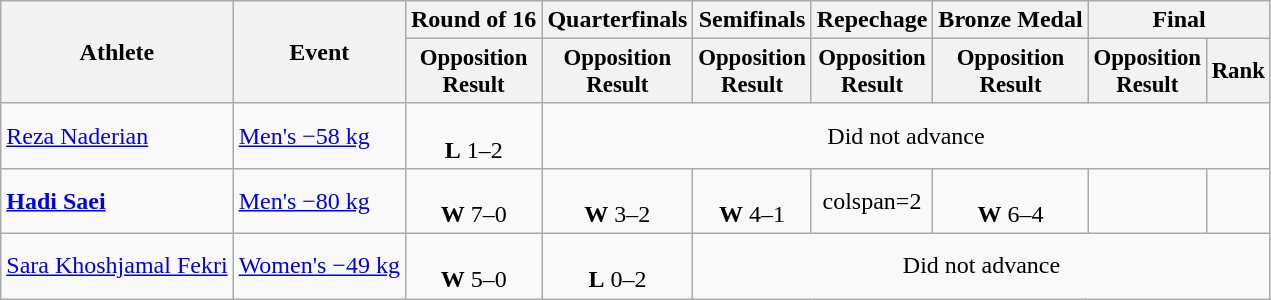<table class="wikitable" style=size:90%">
<tr>
<th rowspan="2">Athlete</th>
<th rowspan="2">Event</th>
<th>Round of 16</th>
<th>Quarterfinals</th>
<th>Semifinals</th>
<th>Repechage</th>
<th>Bronze Medal</th>
<th colspan=2>Final</th>
</tr>
<tr style="font-size:95%">
<th>Opposition<br>Result</th>
<th>Opposition<br>Result</th>
<th>Opposition<br>Result</th>
<th>Opposition<br>Result</th>
<th>Opposition<br>Result</th>
<th>Opposition<br>Result</th>
<th>Rank</th>
</tr>
<tr align=center>
<td align=left><a href='#'>Reza Naderian</a></td>
<td align=left><a href='#'>Men's −58 kg</a></td>
<td><br><strong>L</strong> 1–2</td>
<td colspan=6>Did not advance</td>
</tr>
<tr align=center>
<td align=left><strong><a href='#'>Hadi Saei</a></strong></td>
<td align=left><a href='#'>Men's −80 kg</a></td>
<td><br><strong>W</strong> 7–0</td>
<td><br><strong>W</strong> 3–2</td>
<td><br><strong>W</strong> 4–1</td>
<td>colspan=2 </td>
<td><br><strong>W</strong> 6–4</td>
<td></td>
</tr>
<tr align=center>
<td align=left><a href='#'>Sara Khoshjamal Fekri</a></td>
<td align=left><a href='#'>Women's −49 kg</a></td>
<td><br><strong>W</strong> 5–0</td>
<td><br><strong>L</strong> 0–2</td>
<td colspan=5>Did not advance</td>
</tr>
</table>
